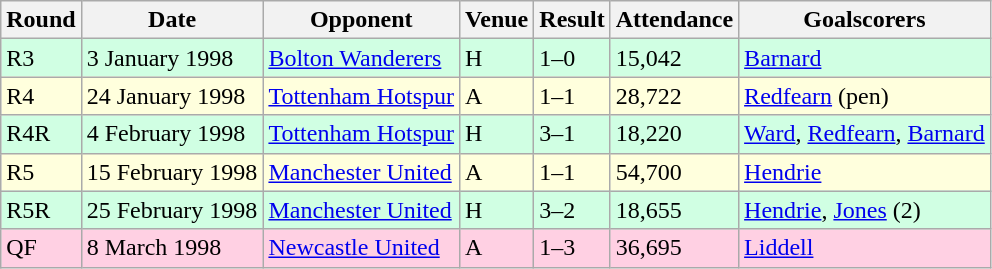<table class="wikitable">
<tr>
<th>Round</th>
<th>Date</th>
<th>Opponent</th>
<th>Venue</th>
<th>Result</th>
<th>Attendance</th>
<th>Goalscorers</th>
</tr>
<tr style="background-color: #d0ffe3;">
<td>R3</td>
<td>3 January 1998</td>
<td><a href='#'>Bolton Wanderers</a></td>
<td>H</td>
<td>1–0</td>
<td>15,042</td>
<td><a href='#'>Barnard</a></td>
</tr>
<tr style="background-color: #ffffdd;">
<td>R4</td>
<td>24 January 1998</td>
<td><a href='#'>Tottenham Hotspur</a></td>
<td>A</td>
<td>1–1</td>
<td>28,722</td>
<td><a href='#'>Redfearn</a> (pen)</td>
</tr>
<tr style="background-color: #d0ffe3;">
<td>R4R</td>
<td>4 February 1998</td>
<td><a href='#'>Tottenham Hotspur</a></td>
<td>H</td>
<td>3–1</td>
<td>18,220</td>
<td><a href='#'>Ward</a>, <a href='#'>Redfearn</a>, <a href='#'>Barnard</a></td>
</tr>
<tr style="background-color: #ffffdd;">
<td>R5</td>
<td>15 February 1998</td>
<td><a href='#'>Manchester United</a></td>
<td>A</td>
<td>1–1</td>
<td>54,700</td>
<td><a href='#'>Hendrie</a></td>
</tr>
<tr style="background-color: #d0ffe3;">
<td>R5R</td>
<td>25 February 1998</td>
<td><a href='#'>Manchester United</a></td>
<td>H</td>
<td>3–2</td>
<td>18,655</td>
<td><a href='#'>Hendrie</a>, <a href='#'>Jones</a> (2)</td>
</tr>
<tr style="background-color: #ffd0e3;">
<td>QF</td>
<td>8 March 1998</td>
<td><a href='#'>Newcastle United</a></td>
<td>A</td>
<td>1–3</td>
<td>36,695</td>
<td><a href='#'>Liddell</a></td>
</tr>
</table>
